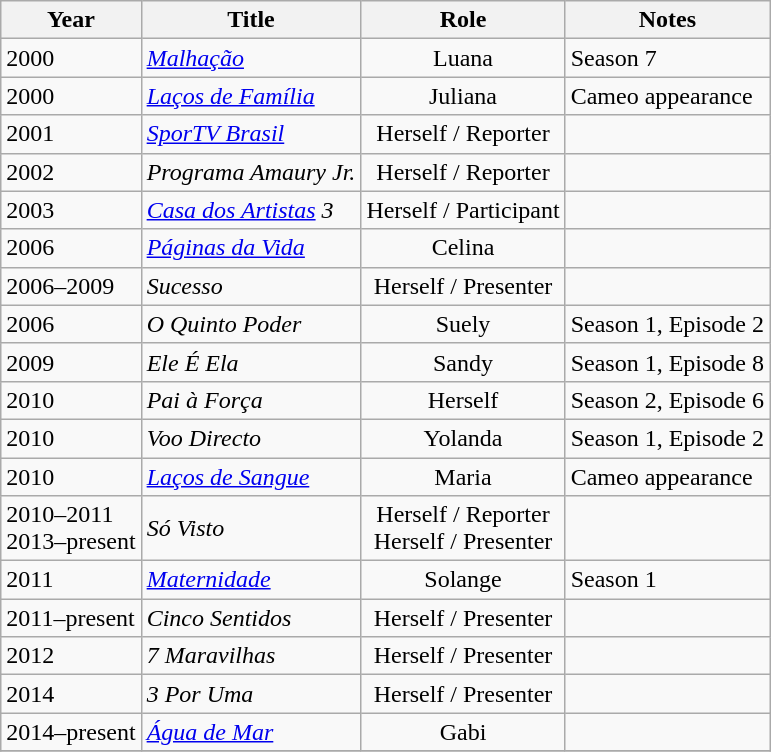<table class="wikitable">
<tr>
<th>Year</th>
<th>Title</th>
<th>Role</th>
<th>Notes</th>
</tr>
<tr>
<td>2000</td>
<td><em><a href='#'>Malhação</a></em></td>
<td align="center">Luana</td>
<td>Season 7</td>
</tr>
<tr>
<td>2000</td>
<td><em><a href='#'>Laços de Família</a></em></td>
<td align="center">Juliana</td>
<td>Cameo appearance</td>
</tr>
<tr>
<td>2001</td>
<td><em><a href='#'>SporTV Brasil</a></em></td>
<td align="center">Herself / Reporter</td>
<td></td>
</tr>
<tr>
<td>2002</td>
<td><em>Programa Amaury Jr.</em></td>
<td align="center">Herself / Reporter</td>
<td></td>
</tr>
<tr>
<td>2003</td>
<td><em><a href='#'>Casa dos Artistas</a> 3</em></td>
<td align="center">Herself / Participant</td>
<td></td>
</tr>
<tr>
<td>2006</td>
<td><em><a href='#'>Páginas da Vida</a></em></td>
<td align="center">Celina</td>
<td></td>
</tr>
<tr>
<td>2006–2009</td>
<td><em>Sucesso</em></td>
<td align="center">Herself / Presenter</td>
<td></td>
</tr>
<tr>
<td>2006</td>
<td><em>O Quinto Poder</em></td>
<td align="center">Suely</td>
<td>Season 1, Episode 2</td>
</tr>
<tr>
<td>2009</td>
<td><em>Ele É Ela</em></td>
<td align="center">Sandy</td>
<td>Season 1, Episode 8</td>
</tr>
<tr>
<td>2010</td>
<td><em>Pai à Força</em></td>
<td align="center">Herself</td>
<td>Season 2, Episode 6</td>
</tr>
<tr>
<td>2010</td>
<td><em>Voo Directo</em></td>
<td align="center">Yolanda</td>
<td>Season 1, Episode 2</td>
</tr>
<tr>
<td>2010</td>
<td><em><a href='#'>Laços de Sangue</a></em></td>
<td align="center">Maria</td>
<td>Cameo appearance</td>
</tr>
<tr>
<td>2010–2011<br>2013–present</td>
<td><em>Só Visto</em></td>
<td align="center">Herself / Reporter<br>Herself / Presenter</td>
<td></td>
</tr>
<tr>
<td>2011</td>
<td><em><a href='#'>Maternidade</a></em></td>
<td align="center">Solange</td>
<td>Season 1</td>
</tr>
<tr>
<td>2011–present</td>
<td><em>Cinco Sentidos</em></td>
<td align="center">Herself / Presenter</td>
<td></td>
</tr>
<tr>
<td>2012</td>
<td><em>7 Maravilhas</em></td>
<td align="center">Herself / Presenter</td>
<td></td>
</tr>
<tr>
<td>2014</td>
<td><em>3 Por Uma</em></td>
<td align="center">Herself / Presenter</td>
<td></td>
</tr>
<tr>
<td>2014–present</td>
<td><em><a href='#'>Água de Mar</a></em></td>
<td align="center">Gabi</td>
<td></td>
</tr>
<tr>
</tr>
</table>
